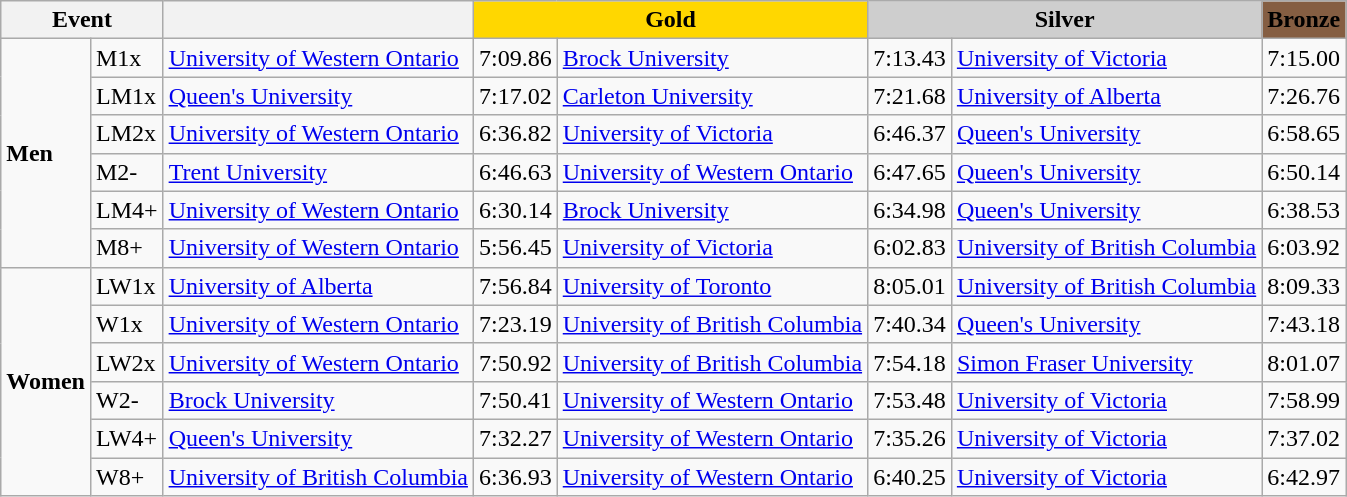<table class="wikitable mw-collapsible mw-collapsed">
<tr>
<th colspan="2">Event</th>
<th></th>
<th colspan="2" style="background:#FFD700;">Gold</th>
<th colspan="2" style="background:#CECECE;">Silver</th>
<th colspan="2" style="background:#855E42;">Bronze</th>
</tr>
<tr>
<td rowspan="6"><strong>Men</strong></td>
<td>M1x</td>
<td><a href='#'>University of Western Ontario</a></td>
<td>7:09.86</td>
<td><a href='#'>Brock University</a></td>
<td>7:13.43</td>
<td><a href='#'>University of Victoria</a></td>
<td>7:15.00</td>
</tr>
<tr>
<td>LM1x</td>
<td><a href='#'>Queen's University</a></td>
<td>7:17.02</td>
<td><a href='#'>Carleton University</a></td>
<td>7:21.68</td>
<td><a href='#'>University of Alberta</a></td>
<td>7:26.76</td>
</tr>
<tr>
<td>LM2x</td>
<td><a href='#'>University of Western Ontario</a></td>
<td>6:36.82</td>
<td><a href='#'>University of Victoria</a></td>
<td>6:46.37</td>
<td><a href='#'>Queen's University</a></td>
<td>6:58.65</td>
</tr>
<tr>
<td>M2-</td>
<td><a href='#'>Trent University</a></td>
<td>6:46.63</td>
<td><a href='#'>University of Western Ontario</a></td>
<td>6:47.65</td>
<td><a href='#'>Queen's University</a></td>
<td>6:50.14</td>
</tr>
<tr>
<td>LM4+</td>
<td><a href='#'>University of Western Ontario</a></td>
<td>6:30.14</td>
<td><a href='#'>Brock University</a></td>
<td>6:34.98</td>
<td><a href='#'>Queen's University</a></td>
<td>6:38.53</td>
</tr>
<tr>
<td>M8+</td>
<td><a href='#'>University of Western Ontario</a></td>
<td>5:56.45</td>
<td><a href='#'>University of Victoria</a></td>
<td>6:02.83</td>
<td><a href='#'>University of British Columbia</a></td>
<td>6:03.92</td>
</tr>
<tr>
<td rowspan="6"><strong>Women</strong></td>
<td>LW1x</td>
<td><a href='#'>University of Alberta</a></td>
<td>7:56.84</td>
<td><a href='#'>University of Toronto</a></td>
<td>8:05.01</td>
<td><a href='#'>University of British Columbia</a></td>
<td>8:09.33</td>
</tr>
<tr>
<td>W1x</td>
<td><a href='#'>University of Western Ontario</a></td>
<td>7:23.19</td>
<td><a href='#'>University of British Columbia</a></td>
<td>7:40.34</td>
<td><a href='#'>Queen's University</a></td>
<td>7:43.18</td>
</tr>
<tr>
<td>LW2x</td>
<td><a href='#'>University of Western Ontario</a></td>
<td>7:50.92</td>
<td><a href='#'>University of British Columbia</a></td>
<td>7:54.18</td>
<td><a href='#'>Simon Fraser University</a></td>
<td>8:01.07</td>
</tr>
<tr>
<td>W2-</td>
<td><a href='#'>Brock University</a></td>
<td>7:50.41</td>
<td><a href='#'>University of Western Ontario</a></td>
<td>7:53.48</td>
<td><a href='#'>University of Victoria</a></td>
<td>7:58.99</td>
</tr>
<tr>
<td>LW4+</td>
<td><a href='#'>Queen's University</a></td>
<td>7:32.27</td>
<td><a href='#'>University of Western Ontario</a></td>
<td>7:35.26</td>
<td><a href='#'>University of Victoria</a></td>
<td>7:37.02</td>
</tr>
<tr>
<td>W8+</td>
<td><a href='#'>University of British Columbia</a></td>
<td>6:36.93</td>
<td><a href='#'>University of Western Ontario</a></td>
<td>6:40.25</td>
<td><a href='#'>University of Victoria</a></td>
<td>6:42.97</td>
</tr>
</table>
